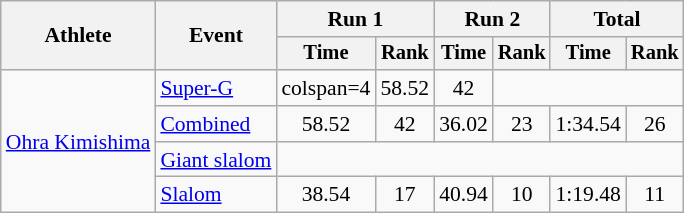<table class="wikitable" style="font-size:90%">
<tr>
<th rowspan=2>Athlete</th>
<th rowspan=2>Event</th>
<th colspan=2>Run 1</th>
<th colspan=2>Run 2</th>
<th colspan=2>Total</th>
</tr>
<tr style="font-size:95%">
<th>Time</th>
<th>Rank</th>
<th>Time</th>
<th>Rank</th>
<th>Time</th>
<th>Rank</th>
</tr>
<tr align=center>
<td align="left" rowspan="4"><a href='#'>Ohra Kimishima</a></td>
<td align="left"><a href='#'>Super-G</a></td>
<td>colspan=4</td>
<td>58.52</td>
<td>42</td>
</tr>
<tr align=center>
<td align="left"><a href='#'>Combined</a></td>
<td>58.52</td>
<td>42</td>
<td>36.02</td>
<td>23</td>
<td>1:34.54</td>
<td>26</td>
</tr>
<tr align=center>
<td align="left"><a href='#'>Giant slalom</a></td>
<td colspan=6></td>
</tr>
<tr align=center>
<td align="left"><a href='#'>Slalom</a></td>
<td>38.54</td>
<td>17</td>
<td>40.94</td>
<td>10</td>
<td>1:19.48</td>
<td>11</td>
</tr>
</table>
